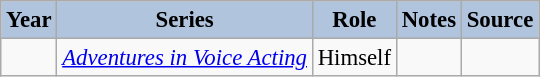<table class="wikitable sortable plainrowheaders" style="width=95%;  font-size: 95%;">
<tr>
<th style="background:#b0c4de;">Year </th>
<th style="background:#b0c4de;">Series</th>
<th style="background:#b0c4de;">Role </th>
<th style="background:#b0c4de;" class="unsortable">Notes </th>
<th style="background:#b0c4de;" class="unsortable">Source</th>
</tr>
<tr>
<td></td>
<td><em><a href='#'>Adventures in Voice Acting</a></em></td>
<td>Himself</td>
<td></td>
<td></td>
</tr>
</table>
